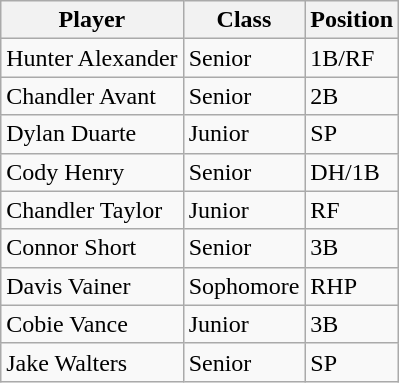<table class="wikitable" border="1">
<tr>
<th>Player</th>
<th>Class</th>
<th>Position</th>
</tr>
<tr>
<td>Hunter Alexander</td>
<td>Senior</td>
<td>1B/RF</td>
</tr>
<tr>
<td>Chandler Avant</td>
<td>Senior</td>
<td>2B</td>
</tr>
<tr>
<td>Dylan Duarte</td>
<td>Junior</td>
<td>SP</td>
</tr>
<tr>
<td>Cody Henry</td>
<td>Senior</td>
<td>DH/1B</td>
</tr>
<tr>
<td>Chandler Taylor</td>
<td>Junior</td>
<td>RF</td>
</tr>
<tr>
<td>Connor Short</td>
<td>Senior</td>
<td>3B</td>
</tr>
<tr>
<td>Davis Vainer</td>
<td>Sophomore</td>
<td>RHP</td>
</tr>
<tr>
<td>Cobie Vance</td>
<td>Junior</td>
<td>3B</td>
</tr>
<tr>
<td>Jake Walters</td>
<td>Senior</td>
<td>SP</td>
</tr>
</table>
